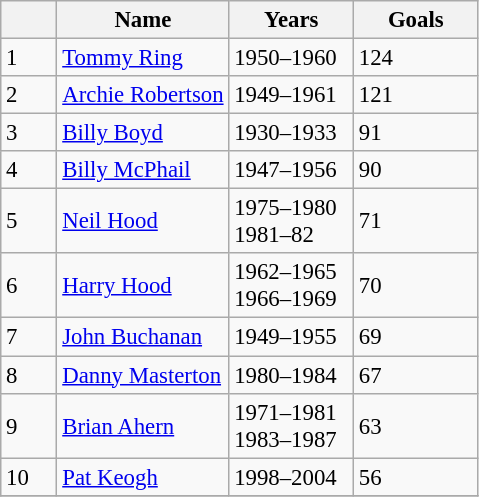<table class="sortable wikitable" style="text-align: centr; font-size:95%">
<tr>
<th style="width: 2em;"></th>
<th>Name</th>
<th style="width: 5em;">Years</th>
<th style="width: 5em;">Goals</th>
</tr>
<tr>
<td>1</td>
<td style="text-align:left;"><a href='#'>Tommy Ring</a></td>
<td>1950–1960</td>
<td>124</td>
</tr>
<tr>
<td>2</td>
<td style="text-align:left;"><a href='#'>Archie Robertson</a></td>
<td>1949–1961</td>
<td>121</td>
</tr>
<tr>
<td>3</td>
<td style="text-align:left;"><a href='#'>Billy Boyd</a></td>
<td>1930–1933</td>
<td>91</td>
</tr>
<tr>
<td>4</td>
<td style="text-align:left;"><a href='#'>Billy McPhail</a></td>
<td>1947–1956</td>
<td>90</td>
</tr>
<tr>
<td>5</td>
<td style="text-align:left;"><a href='#'>Neil Hood</a></td>
<td>1975–1980 <br> 1981–82</td>
<td>71</td>
</tr>
<tr>
<td>6</td>
<td style="text-align:left;"><a href='#'>Harry Hood</a></td>
<td>1962–1965 <br> 1966–1969</td>
<td>70</td>
</tr>
<tr>
<td>7</td>
<td style="text-align:left;"><a href='#'>John Buchanan</a></td>
<td>1949–1955</td>
<td>69</td>
</tr>
<tr>
<td>8</td>
<td style="text-align:left;"><a href='#'>Danny Masterton</a></td>
<td>1980–1984</td>
<td>67</td>
</tr>
<tr>
<td>9</td>
<td style="text-align:left;"><a href='#'>Brian Ahern</a></td>
<td>1971–1981 <br> 1983–1987</td>
<td>63</td>
</tr>
<tr>
<td>10</td>
<td style="text-align:left;"><a href='#'>Pat Keogh</a></td>
<td>1998–2004</td>
<td>56</td>
</tr>
<tr>
</tr>
</table>
